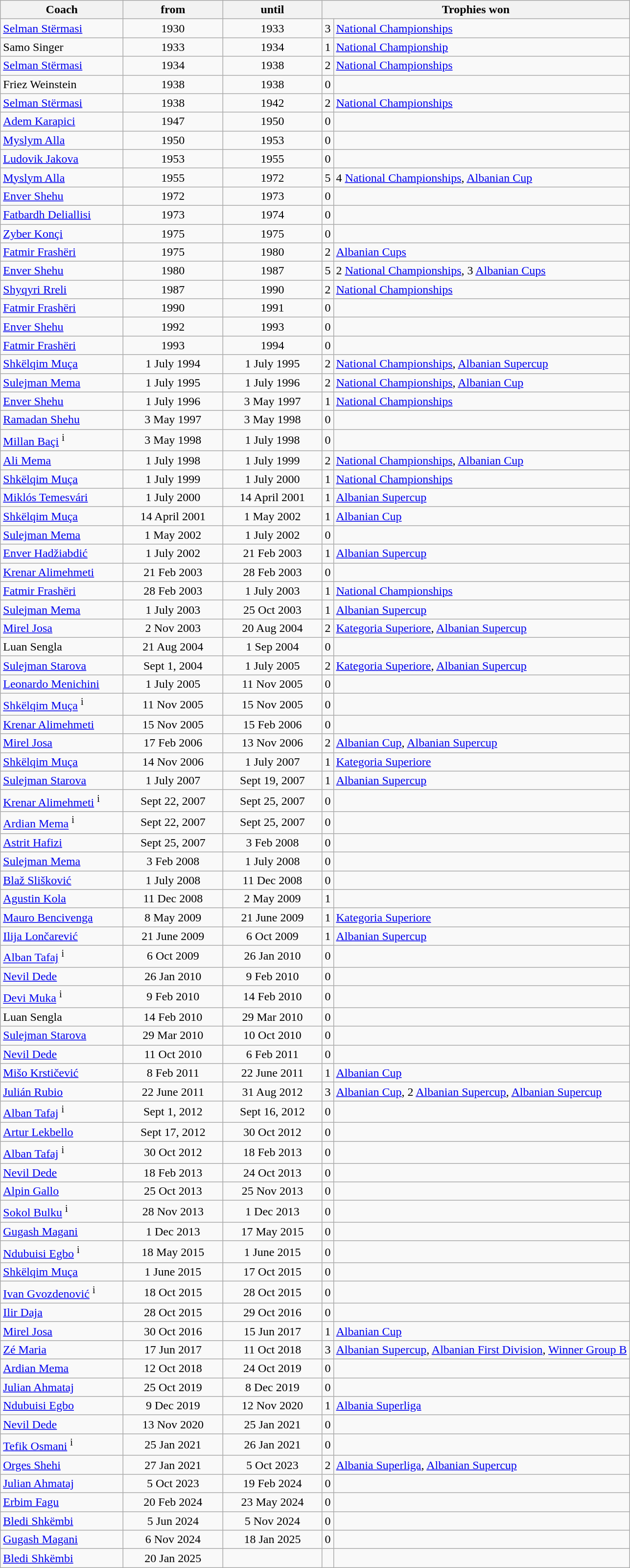<table class="wikitable sortable collapsible collapsed" style="text-align: center; font-size: 100%;">
<tr>
<th style="width:10em">Coach</th>
<th style="width:8em">from</th>
<th style="width:8em">until</th>
<th colspan ="2">Trophies won</th>
</tr>
<tr>
<td align=left> <a href='#'>Selman Stërmasi</a></td>
<td>1930</td>
<td>1933</td>
<td>3</td>
<td align=left><a href='#'>National Championships</a></td>
</tr>
<tr>
<td align=left> Samo Singer</td>
<td>1933</td>
<td>1934</td>
<td>1</td>
<td align=left><a href='#'>National Championship</a></td>
</tr>
<tr>
<td align=left> <a href='#'>Selman Stërmasi</a></td>
<td>1934</td>
<td>1938</td>
<td>2</td>
<td align=left><a href='#'>National Championships</a></td>
</tr>
<tr>
<td align=left> Friez Weinstein</td>
<td>1938</td>
<td>1938</td>
<td>0</td>
<td align=left></td>
</tr>
<tr>
<td align=left> <a href='#'>Selman Stërmasi</a></td>
<td>1938</td>
<td>1942</td>
<td>2</td>
<td align=left><a href='#'>National Championships</a></td>
</tr>
<tr>
<td align=left> <a href='#'>Adem Karapici</a></td>
<td>1947</td>
<td>1950</td>
<td>0</td>
<td align=left></td>
</tr>
<tr>
<td align=left> <a href='#'>Myslym Alla</a></td>
<td>1950</td>
<td>1953</td>
<td>0</td>
<td align=left></td>
</tr>
<tr>
<td align=left> <a href='#'>Ludovik Jakova</a></td>
<td>1953</td>
<td>1955</td>
<td>0</td>
<td align=left></td>
</tr>
<tr>
<td align=left> <a href='#'>Myslym Alla</a></td>
<td>1955</td>
<td>1972</td>
<td>5</td>
<td align=left>4 <a href='#'>National Championships</a>, <a href='#'>Albanian Cup</a></td>
</tr>
<tr>
<td align=left> <a href='#'>Enver Shehu</a></td>
<td>1972</td>
<td>1973</td>
<td>0</td>
<td align=left></td>
</tr>
<tr>
<td align=left> <a href='#'>Fatbardh Deliallisi</a></td>
<td>1973</td>
<td>1974</td>
<td>0</td>
<td align=left></td>
</tr>
<tr>
<td align=left> <a href='#'>Zyber Konçi</a></td>
<td>1975</td>
<td>1975</td>
<td>0</td>
<td align=left></td>
</tr>
<tr>
<td align=left> <a href='#'>Fatmir Frashëri</a></td>
<td>1975</td>
<td>1980</td>
<td>2</td>
<td align=left><a href='#'>Albanian Cups</a></td>
</tr>
<tr>
<td align=left> <a href='#'>Enver Shehu</a></td>
<td>1980</td>
<td>1987</td>
<td>5</td>
<td align=left>2 <a href='#'>National Championships</a>, 3 <a href='#'>Albanian Cups</a></td>
</tr>
<tr>
<td align=left> <a href='#'>Shyqyri Rreli</a></td>
<td>1987</td>
<td>1990</td>
<td>2</td>
<td align=left><a href='#'>National Championships</a></td>
</tr>
<tr>
<td align=left> <a href='#'>Fatmir Frashëri</a></td>
<td>1990</td>
<td>1991</td>
<td>0</td>
<td align=left></td>
</tr>
<tr>
<td align=left> <a href='#'>Enver Shehu</a></td>
<td>1992</td>
<td>1993</td>
<td>0</td>
<td align=left></td>
</tr>
<tr>
<td align=left> <a href='#'>Fatmir Frashëri</a></td>
<td>1993</td>
<td>1994</td>
<td>0</td>
<td align=left></td>
</tr>
<tr>
<td align=left> <a href='#'>Shkëlqim Muça</a></td>
<td>1 July 1994</td>
<td>1 July 1995</td>
<td>2</td>
<td align=left><a href='#'>National Championships</a>, <a href='#'>Albanian Supercup</a></td>
</tr>
<tr>
<td align=left> <a href='#'>Sulejman Mema</a></td>
<td>1 July 1995</td>
<td>1 July 1996</td>
<td>2</td>
<td align=left><a href='#'>National Championships</a>, <a href='#'>Albanian Cup</a></td>
</tr>
<tr>
<td align=left> <a href='#'>Enver Shehu</a></td>
<td>1 July 1996</td>
<td>3 May 1997</td>
<td>1</td>
<td align=left><a href='#'>National Championships</a></td>
</tr>
<tr>
<td align=left> <a href='#'>Ramadan Shehu</a></td>
<td>3 May 1997</td>
<td>3 May 1998</td>
<td>0</td>
<td align=left></td>
</tr>
<tr>
<td align=left> <a href='#'>Millan Baçi</a> <sup>i</sup></td>
<td>3 May 1998</td>
<td>1 July 1998</td>
<td>0</td>
<td align=left></td>
</tr>
<tr>
<td align=left> <a href='#'>Ali Mema</a></td>
<td>1 July 1998</td>
<td>1 July 1999</td>
<td>2</td>
<td align=left><a href='#'>National Championships</a>, <a href='#'>Albanian Cup</a></td>
</tr>
<tr>
<td align=left> <a href='#'>Shkëlqim Muça</a></td>
<td>1 July 1999</td>
<td>1 July 2000</td>
<td>1</td>
<td align=left><a href='#'>National Championships</a></td>
</tr>
<tr>
<td align=left> <a href='#'>Miklós Temesvári</a></td>
<td>1 July 2000</td>
<td>14 April 2001</td>
<td>1</td>
<td align=left><a href='#'>Albanian Supercup</a></td>
</tr>
<tr>
<td align=left> <a href='#'>Shkëlqim Muça</a></td>
<td>14 April 2001</td>
<td>1 May 2002</td>
<td>1</td>
<td align=left><a href='#'>Albanian Cup</a></td>
</tr>
<tr>
<td align=left> <a href='#'>Sulejman Mema</a></td>
<td>1 May 2002</td>
<td>1 July 2002</td>
<td>0</td>
<td align=left></td>
</tr>
<tr>
<td align=left>  <a href='#'>Enver Hadžiabdić</a></td>
<td>1 July 2002</td>
<td>21 Feb 2003</td>
<td>1</td>
<td align=left><a href='#'>Albanian Supercup</a></td>
</tr>
<tr>
<td align=left> <a href='#'>Krenar Alimehmeti</a></td>
<td>21 Feb 2003</td>
<td>28 Feb 2003</td>
<td>0</td>
<td align=left></td>
</tr>
<tr>
<td align=left> <a href='#'>Fatmir Frashëri</a></td>
<td>28 Feb 2003</td>
<td>1 July 2003</td>
<td>1</td>
<td align=left><a href='#'>National Championships</a></td>
</tr>
<tr>
<td align=left> <a href='#'>Sulejman Mema</a></td>
<td>1 July 2003</td>
<td>25 Oct 2003</td>
<td>1</td>
<td align=left><a href='#'>Albanian Supercup</a></td>
</tr>
<tr>
<td align=left> <a href='#'>Mirel Josa</a></td>
<td>2 Nov 2003</td>
<td>20 Aug 2004</td>
<td>2</td>
<td align=left><a href='#'>Kategoria Superiore</a>, <a href='#'>Albanian Supercup</a></td>
</tr>
<tr>
<td align=left> Luan Sengla</td>
<td>21 Aug 2004</td>
<td>1 Sep 2004</td>
<td>0</td>
<td align=left></td>
</tr>
<tr>
<td align=left> <a href='#'>Sulejman Starova</a></td>
<td>Sept 1, 2004</td>
<td>1 July 2005</td>
<td>2</td>
<td align=left><a href='#'>Kategoria Superiore</a>, <a href='#'>Albanian Supercup</a></td>
</tr>
<tr>
<td align=left>  <a href='#'>Leonardo Menichini</a></td>
<td>1 July 2005</td>
<td>11 Nov 2005</td>
<td>0</td>
<td align=left></td>
</tr>
<tr>
<td align=left> <a href='#'>Shkëlqim Muça</a> <sup>i</sup></td>
<td>11 Nov 2005</td>
<td>15 Nov 2005</td>
<td>0</td>
<td align=left></td>
</tr>
<tr>
<td align=left> <a href='#'>Krenar Alimehmeti</a></td>
<td>15 Nov 2005</td>
<td>15 Feb 2006</td>
<td>0</td>
<td align=left></td>
</tr>
<tr>
<td align=left> <a href='#'>Mirel Josa</a></td>
<td>17 Feb 2006</td>
<td>13 Nov 2006</td>
<td>2</td>
<td align=left><a href='#'>Albanian Cup</a>, <a href='#'>Albanian Supercup</a></td>
</tr>
<tr>
<td align=left> <a href='#'>Shkëlqim Muça</a></td>
<td>14 Nov 2006</td>
<td>1 July 2007</td>
<td>1</td>
<td align=left><a href='#'>Kategoria Superiore</a></td>
</tr>
<tr>
<td align=left> <a href='#'>Sulejman Starova</a></td>
<td>1 July 2007</td>
<td>Sept 19, 2007</td>
<td>1</td>
<td align=left><a href='#'>Albanian Supercup</a></td>
</tr>
<tr>
<td align=left> <a href='#'>Krenar Alimehmeti</a> <sup>i</sup></td>
<td>Sept 22, 2007</td>
<td>Sept 25, 2007</td>
<td>0</td>
<td align=left></td>
</tr>
<tr>
<td align=left> <a href='#'>Ardian Mema</a> <sup>i</sup></td>
<td>Sept 22, 2007</td>
<td>Sept 25, 2007</td>
<td>0</td>
<td align=left></td>
</tr>
<tr>
<td align=left> <a href='#'>Astrit Hafizi</a></td>
<td>Sept 25, 2007</td>
<td>3 Feb 2008</td>
<td>0</td>
<td align=left></td>
</tr>
<tr>
<td align=left> <a href='#'>Sulejman Mema</a></td>
<td>3 Feb 2008</td>
<td>1 July 2008</td>
<td>0</td>
<td align=left></td>
</tr>
<tr>
<td align=left> <a href='#'>Blaž Slišković</a></td>
<td>1 July 2008</td>
<td>11 Dec 2008</td>
<td>0</td>
<td align=left></td>
</tr>
<tr>
<td align=left> <a href='#'>Agustin Kola</a></td>
<td>11 Dec 2008</td>
<td>2 May 2009</td>
<td>1</td>
<td align=left></td>
</tr>
<tr>
<td align=left> <a href='#'>Mauro Bencivenga</a></td>
<td>8 May 2009</td>
<td>21 June 2009</td>
<td>1</td>
<td align=left><a href='#'>Kategoria Superiore</a></td>
</tr>
<tr>
<td align=left> <a href='#'>Ilija Lončarević</a></td>
<td>21 June 2009</td>
<td>6 Oct 2009</td>
<td>1</td>
<td align=left><a href='#'>Albanian Supercup</a></td>
</tr>
<tr>
<td align=left> <a href='#'>Alban Tafaj</a> <sup>i</sup></td>
<td>6 Oct 2009</td>
<td>26 Jan 2010</td>
<td>0</td>
<td align=left></td>
</tr>
<tr>
<td align=left> <a href='#'>Nevil Dede</a></td>
<td>26 Jan 2010</td>
<td>9 Feb 2010</td>
<td>0</td>
<td align=left></td>
</tr>
<tr>
<td align=left> <a href='#'>Devi Muka</a> <sup>i</sup></td>
<td>9 Feb 2010</td>
<td>14 Feb 2010</td>
<td>0</td>
<td align=left></td>
</tr>
<tr>
<td align=left> Luan Sengla</td>
<td>14 Feb 2010</td>
<td>29 Mar 2010</td>
<td>0</td>
<td align=left></td>
</tr>
<tr>
<td align=left> <a href='#'>Sulejman Starova</a></td>
<td>29 Mar 2010</td>
<td>10 Oct 2010</td>
<td>0</td>
<td align=left></td>
</tr>
<tr>
<td align=left> <a href='#'>Nevil Dede</a></td>
<td>11 Oct 2010</td>
<td>6 Feb 2011</td>
<td>0</td>
<td align=left></td>
</tr>
<tr>
<td align=left> <a href='#'>Mišo Krstičević</a></td>
<td>8 Feb 2011</td>
<td>22 June 2011</td>
<td>1</td>
<td align=left><a href='#'>Albanian Cup</a></td>
</tr>
<tr>
<td align=left> <a href='#'>Julián Rubio</a></td>
<td>22 June 2011</td>
<td>31 Aug 2012</td>
<td>3</td>
<td align=left><a href='#'>Albanian Cup</a>, 2 <a href='#'>Albanian Supercup</a>, <a href='#'>Albanian Supercup</a></td>
</tr>
<tr>
<td align=left> <a href='#'>Alban Tafaj</a> <sup>i</sup></td>
<td>Sept 1, 2012</td>
<td>Sept 16, 2012</td>
<td>0</td>
<td align=left></td>
</tr>
<tr>
<td align=left> <a href='#'>Artur Lekbello</a></td>
<td>Sept 17, 2012</td>
<td>30 Oct 2012</td>
<td>0</td>
<td align=left></td>
</tr>
<tr>
<td align=left> <a href='#'>Alban Tafaj</a> <sup>i</sup></td>
<td>30 Oct 2012</td>
<td>18 Feb 2013</td>
<td>0</td>
<td align=left></td>
</tr>
<tr>
<td align=left> <a href='#'>Nevil Dede</a></td>
<td>18 Feb 2013</td>
<td>24 Oct 2013</td>
<td>0</td>
<td align=left></td>
</tr>
<tr>
<td align=left> <a href='#'>Alpin Gallo</a></td>
<td>25 Oct 2013</td>
<td>25 Nov 2013</td>
<td>0</td>
<td align=left></td>
</tr>
<tr>
<td align=left> <a href='#'>Sokol Bulku</a> <sup>i</sup></td>
<td>28 Nov 2013</td>
<td>1 Dec 2013</td>
<td>0</td>
<td align=left></td>
</tr>
<tr>
<td align=left> <a href='#'>Gugash Magani</a></td>
<td>1 Dec 2013</td>
<td>17 May 2015</td>
<td>0</td>
<td align=left></td>
</tr>
<tr>
<td align=left>  <a href='#'>Ndubuisi Egbo</a> <sup>i</sup></td>
<td>18 May 2015</td>
<td>1 June 2015</td>
<td>0</td>
<td align=left></td>
</tr>
<tr>
<td align=left> <a href='#'>Shkëlqim Muça</a></td>
<td>1 June 2015</td>
<td>17 Oct 2015</td>
<td>0</td>
<td align=left></td>
</tr>
<tr>
<td align=left> <a href='#'>Ivan Gvozdenović</a> <sup>i</sup></td>
<td>18 Oct 2015</td>
<td>28 Oct 2015</td>
<td>0</td>
<td align=left></td>
</tr>
<tr>
<td align=left> <a href='#'>Ilir Daja</a></td>
<td>28 Oct 2015</td>
<td>29 Oct 2016</td>
<td>0</td>
<td align=left></td>
</tr>
<tr>
<td align=left> <a href='#'>Mirel Josa</a></td>
<td>30 Oct 2016</td>
<td>15 Jun 2017</td>
<td>1</td>
<td align=left><a href='#'>Albanian Cup</a></td>
</tr>
<tr>
<td align=left> <a href='#'>Zé Maria</a></td>
<td>17 Jun 2017</td>
<td>11 Oct 2018</td>
<td>3</td>
<td align=left><a href='#'>Albanian Supercup</a>, <a href='#'>Albanian First Division</a>, <a href='#'>Winner Group B</a></td>
</tr>
<tr>
<td align=left> <a href='#'>Ardian Mema</a></td>
<td>12 Oct 2018</td>
<td>24 Oct 2019</td>
<td>0</td>
<td align=left></td>
</tr>
<tr>
<td align=left> <a href='#'>Julian Ahmataj</a></td>
<td>25 Oct 2019</td>
<td>8 Dec 2019</td>
<td>0</td>
<td align=left></td>
</tr>
<tr>
<td align=left>  <a href='#'>Ndubuisi Egbo</a></td>
<td>9 Dec 2019</td>
<td>12 Nov 2020</td>
<td>1</td>
<td align=left><a href='#'>Albania Superliga</a></td>
</tr>
<tr>
<td align=left> <a href='#'>Nevil Dede</a></td>
<td>13 Nov 2020</td>
<td>25 Jan 2021</td>
<td>0</td>
<td align=left></td>
</tr>
<tr>
<td align=left> <a href='#'>Tefik Osmani</a> <sup>i</sup></td>
<td>25 Jan 2021</td>
<td>26 Jan 2021</td>
<td>0</td>
<td align=left></td>
</tr>
<tr>
<td align=left> <a href='#'>Orges Shehi</a></td>
<td>27 Jan 2021</td>
<td>5 Oct 2023</td>
<td>2</td>
<td align=left><a href='#'>Albania Superliga</a>, <a href='#'>Albanian Supercup</a></td>
</tr>
<tr>
<td align=left> <a href='#'>Julian Ahmataj</a></td>
<td>5 Oct 2023</td>
<td>19 Feb 2024</td>
<td>0</td>
<td align=left></td>
</tr>
<tr>
<td align=left> <a href='#'>Erbim Fagu</a></td>
<td>20 Feb 2024</td>
<td>23 May 2024</td>
<td>0</td>
<td align=left></td>
</tr>
<tr>
<td align=left> <a href='#'>Bledi Shkëmbi</a></td>
<td>5 Jun 2024</td>
<td>5 Nov 2024</td>
<td>0</td>
<td align=left></td>
</tr>
<tr>
<td align=left> <a href='#'>Gugash Magani</a></td>
<td>6 Nov 2024</td>
<td>18 Jan 2025</td>
<td>0</td>
<td align=left></td>
</tr>
<tr>
<td align=left> <a href='#'>Bledi Shkëmbi</a></td>
<td>20 Jan 2025</td>
<td></td>
<td></td>
<td align=left></td>
</tr>
</table>
